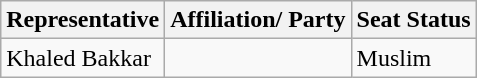<table class="wikitable">
<tr>
<th>Representative</th>
<th>Affiliation/ Party</th>
<th>Seat Status</th>
</tr>
<tr>
<td>Khaled Bakkar</td>
<td></td>
<td>Muslim</td>
</tr>
</table>
